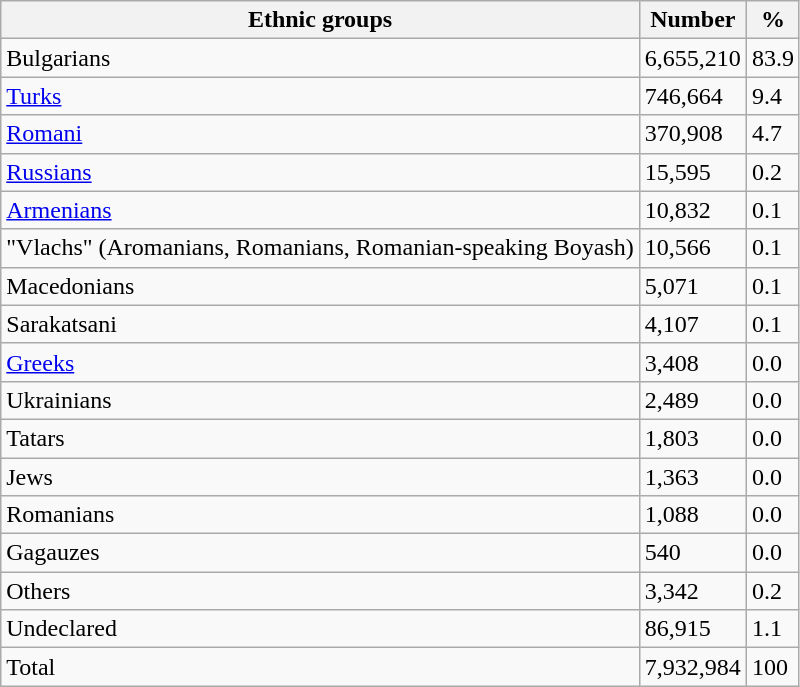<table class="wikitable">
<tr>
<th>Ethnic groups</th>
<th>Number</th>
<th>%</th>
</tr>
<tr>
<td>Bulgarians</td>
<td>6,655,210</td>
<td>83.9</td>
</tr>
<tr>
<td><a href='#'>Turks</a></td>
<td>746,664</td>
<td>9.4</td>
</tr>
<tr>
<td><a href='#'>Romani</a></td>
<td>370,908</td>
<td>4.7</td>
</tr>
<tr>
<td><a href='#'>Russians</a></td>
<td>15,595</td>
<td>0.2</td>
</tr>
<tr>
<td><a href='#'>Armenians</a></td>
<td>10,832</td>
<td>0.1</td>
</tr>
<tr>
<td>"Vlachs" (Aromanians, Romanians, Romanian-speaking Boyash)</td>
<td>10,566</td>
<td>0.1</td>
</tr>
<tr>
<td>Macedonians</td>
<td>5,071</td>
<td>0.1</td>
</tr>
<tr>
<td>Sarakatsani</td>
<td>4,107</td>
<td>0.1</td>
</tr>
<tr>
<td><a href='#'>Greeks</a></td>
<td>3,408</td>
<td>0.0</td>
</tr>
<tr>
<td>Ukrainians</td>
<td>2,489</td>
<td>0.0</td>
</tr>
<tr>
<td>Tatars</td>
<td>1,803</td>
<td>0.0</td>
</tr>
<tr>
<td>Jews</td>
<td>1,363</td>
<td>0.0</td>
</tr>
<tr>
<td>Romanians</td>
<td>1,088</td>
<td>0.0</td>
</tr>
<tr>
<td>Gagauzes</td>
<td>540</td>
<td>0.0</td>
</tr>
<tr>
<td>Others</td>
<td>3,342</td>
<td>0.2</td>
</tr>
<tr>
<td>Undeclared</td>
<td>86,915</td>
<td>1.1</td>
</tr>
<tr>
<td>Total</td>
<td>7,932,984</td>
<td>100</td>
</tr>
</table>
